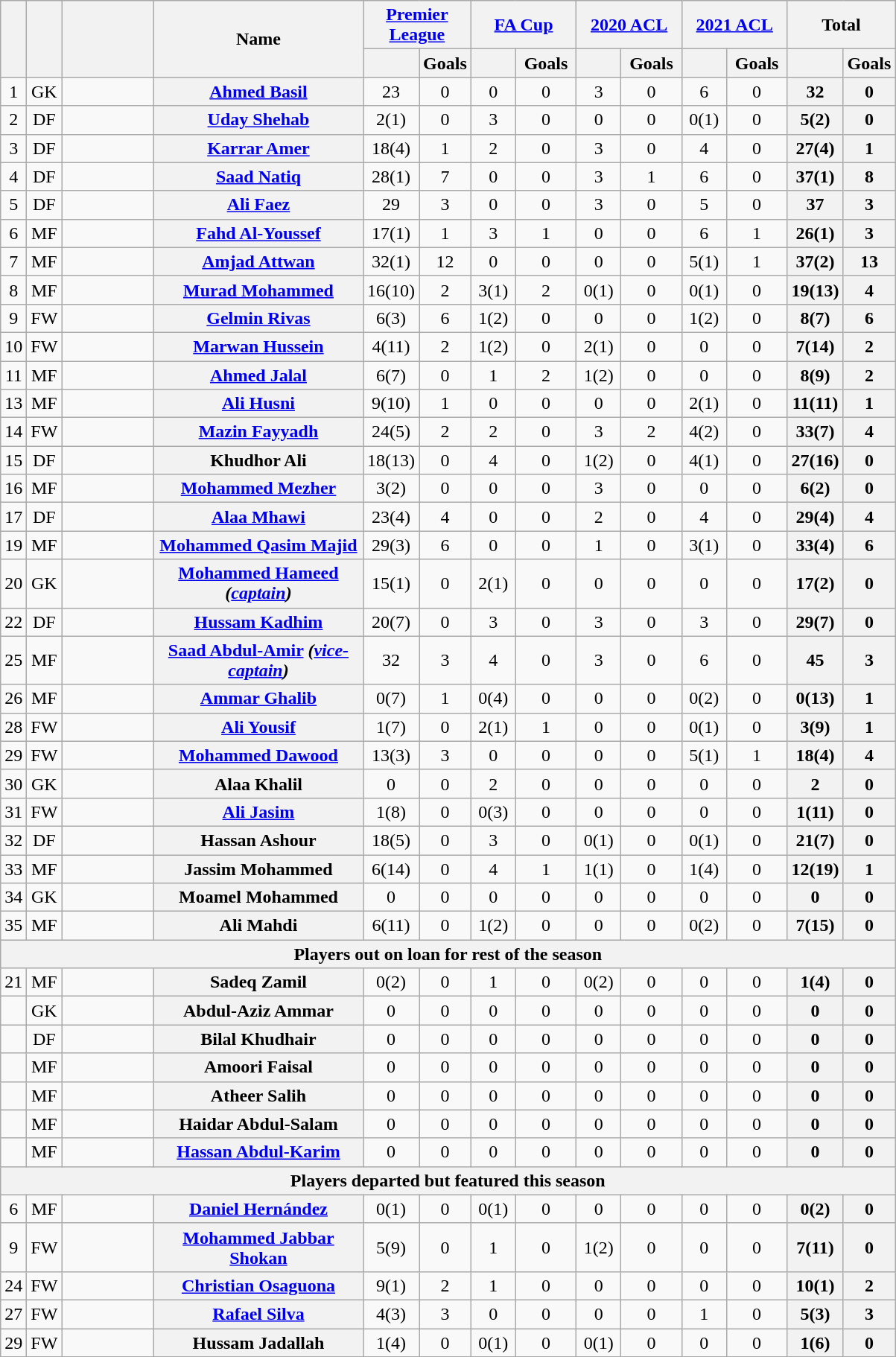<table class="wikitable sortable plainrowheaders" style="text-align:center">
<tr>
<th rowspan="2"></th>
<th rowspan="2"></th>
<th rowspan="2" style="width:75px;"></th>
<th rowspan="2" style="width:180px;">Name</th>
<th colspan="2" style="width:87px;"><a href='#'>Premier League</a></th>
<th colspan="2" style="width:87px;"><a href='#'>FA Cup</a></th>
<th colspan="2" style="width:87px;"><a href='#'>2020 ACL</a></th>
<th colspan="2" style="width:87px;"><a href='#'>2021 ACL</a></th>
<th colspan="2" style="width:87px;">Total</th>
</tr>
<tr>
<th></th>
<th>Goals</th>
<th></th>
<th>Goals</th>
<th></th>
<th>Goals</th>
<th></th>
<th>Goals</th>
<th></th>
<th>Goals</th>
</tr>
<tr>
<td>1</td>
<td>GK</td>
<td></td>
<th scope="row"><a href='#'>Ahmed Basil</a><br></th>
<td>23</td>
<td>0<br></td>
<td>0</td>
<td>0<br></td>
<td>3</td>
<td>0<br></td>
<td>6</td>
<td>0<br></td>
<th>32</th>
<th>0</th>
</tr>
<tr>
<td>2</td>
<td>DF</td>
<td></td>
<th scope="row"><a href='#'>Uday Shehab</a><br></th>
<td>2(1)</td>
<td>0<br></td>
<td>3</td>
<td>0<br></td>
<td>0</td>
<td>0<br></td>
<td>0(1)</td>
<td>0<br></td>
<th>5(2)</th>
<th>0</th>
</tr>
<tr>
<td>3</td>
<td>DF</td>
<td></td>
<th scope="row"><a href='#'>Karrar Amer</a><br></th>
<td>18(4)</td>
<td>1<br></td>
<td>2</td>
<td>0<br></td>
<td>3</td>
<td>0<br></td>
<td>4</td>
<td>0<br></td>
<th>27(4)</th>
<th>1</th>
</tr>
<tr>
<td>4</td>
<td>DF</td>
<td></td>
<th scope="row"><a href='#'>Saad Natiq</a><br></th>
<td>28(1)</td>
<td>7<br></td>
<td>0</td>
<td>0<br></td>
<td>3</td>
<td>1<br></td>
<td>6</td>
<td>0<br></td>
<th>37(1)</th>
<th>8</th>
</tr>
<tr>
<td>5</td>
<td>DF</td>
<td></td>
<th scope="row"><a href='#'>Ali Faez</a><br></th>
<td>29</td>
<td>3<br></td>
<td>0</td>
<td>0<br></td>
<td>3</td>
<td>0<br></td>
<td>5</td>
<td>0<br></td>
<th>37</th>
<th>3</th>
</tr>
<tr>
<td>6</td>
<td>MF</td>
<td></td>
<th scope="row"><a href='#'>Fahd Al-Youssef</a><br></th>
<td>17(1)</td>
<td>1<br></td>
<td>3</td>
<td>1<br></td>
<td>0</td>
<td>0<br></td>
<td>6</td>
<td>1<br></td>
<th>26(1)</th>
<th>3</th>
</tr>
<tr>
<td>7</td>
<td>MF</td>
<td></td>
<th scope="row"><a href='#'>Amjad Attwan</a><br></th>
<td>32(1)</td>
<td>12<br></td>
<td>0</td>
<td>0<br></td>
<td>0</td>
<td>0<br></td>
<td>5(1)</td>
<td>1<br></td>
<th>37(2)</th>
<th>13</th>
</tr>
<tr>
<td>8</td>
<td>MF</td>
<td></td>
<th scope="row"><a href='#'>Murad Mohammed</a><br></th>
<td>16(10)</td>
<td>2<br></td>
<td>3(1)</td>
<td>2<br></td>
<td>0(1)</td>
<td>0<br></td>
<td>0(1)</td>
<td>0<br></td>
<th>19(13)</th>
<th>4</th>
</tr>
<tr>
<td>9</td>
<td>FW</td>
<td></td>
<th scope="row"><a href='#'>Gelmin Rivas</a><br></th>
<td>6(3)</td>
<td>6<br></td>
<td>1(2)</td>
<td>0<br></td>
<td>0</td>
<td>0<br></td>
<td>1(2)</td>
<td>0<br></td>
<th>8(7)</th>
<th>6</th>
</tr>
<tr>
<td>10</td>
<td>FW</td>
<td></td>
<th scope="row"><a href='#'>Marwan Hussein</a><br></th>
<td>4(11)</td>
<td>2<br></td>
<td>1(2)</td>
<td>0<br></td>
<td>2(1)</td>
<td>0<br></td>
<td>0</td>
<td>0<br></td>
<th>7(14)</th>
<th>2</th>
</tr>
<tr>
<td>11</td>
<td>MF</td>
<td></td>
<th scope="row"><a href='#'>Ahmed Jalal</a><br></th>
<td>6(7)</td>
<td>0<br></td>
<td>1</td>
<td>2<br></td>
<td>1(2)</td>
<td>0<br></td>
<td>0</td>
<td>0<br></td>
<th>8(9)</th>
<th>2<br>




</th>
</tr>
<tr>
<td>13</td>
<td>MF</td>
<td></td>
<th scope="row"><a href='#'>Ali Husni</a><br></th>
<td>9(10)</td>
<td>1<br></td>
<td>0</td>
<td>0<br></td>
<td>0</td>
<td>0<br></td>
<td>2(1)</td>
<td>0<br></td>
<th>11(11)</th>
<th>1</th>
</tr>
<tr>
<td>14</td>
<td>FW</td>
<td></td>
<th scope="row"><a href='#'>Mazin Fayyadh</a><br></th>
<td>24(5)</td>
<td>2<br></td>
<td>2</td>
<td>0<br></td>
<td>3</td>
<td>2<br></td>
<td>4(2)</td>
<td>0<br></td>
<th>33(7)</th>
<th>4</th>
</tr>
<tr>
<td>15</td>
<td>DF</td>
<td></td>
<th scope="row">Khudhor Ali<br></th>
<td>18(13)</td>
<td>0<br></td>
<td>4</td>
<td>0<br></td>
<td>1(2)</td>
<td>0<br></td>
<td>4(1)</td>
<td>0<br></td>
<th>27(16)</th>
<th>0</th>
</tr>
<tr>
<td>16</td>
<td>MF</td>
<td></td>
<th scope="row"><a href='#'>Mohammed Mezher</a><br></th>
<td>3(2)</td>
<td>0<br></td>
<td>0</td>
<td>0<br></td>
<td>3</td>
<td>0<br></td>
<td>0</td>
<td>0<br></td>
<th>6(2)</th>
<th>0</th>
</tr>
<tr>
<td>17</td>
<td>DF</td>
<td></td>
<th scope="row"><a href='#'>Alaa Mhawi</a><br></th>
<td>23(4)</td>
<td>4<br></td>
<td>0</td>
<td>0<br></td>
<td>2</td>
<td>0<br></td>
<td>4</td>
<td>0<br></td>
<th>29(4)</th>
<th>4</th>
</tr>
<tr>
<td>19</td>
<td>MF</td>
<td></td>
<th scope="row"><a href='#'>Mohammed Qasim Majid</a><br></th>
<td>29(3)</td>
<td>6<br></td>
<td>0</td>
<td>0<br></td>
<td>1</td>
<td>0<br></td>
<td>3(1)</td>
<td>0<br></td>
<th>33(4)</th>
<th>6</th>
</tr>
<tr>
<td>20</td>
<td>GK</td>
<td></td>
<th scope="row"><a href='#'>Mohammed Hameed</a> <em>(<a href='#'>captain</a>)</em><br></th>
<td>15(1)</td>
<td>0<br></td>
<td>2(1)</td>
<td>0<br></td>
<td>0</td>
<td>0<br></td>
<td>0</td>
<td>0<br></td>
<th>17(2)</th>
<th>0</th>
</tr>
<tr>
<td>22</td>
<td>DF</td>
<td></td>
<th scope="row"><a href='#'>Hussam Kadhim</a><br></th>
<td>20(7)</td>
<td>0<br></td>
<td>3</td>
<td>0<br></td>
<td>3</td>
<td>0<br></td>
<td>3</td>
<td>0<br></td>
<th>29(7)</th>
<th>0</th>
</tr>
<tr>
<td>25</td>
<td>MF</td>
<td></td>
<th scope="row"><a href='#'>Saad Abdul-Amir</a> <em>(<a href='#'>vice-captain</a>)</em><br></th>
<td>32</td>
<td>3<br></td>
<td>4</td>
<td>0<br></td>
<td>3</td>
<td>0<br></td>
<td>6</td>
<td>0<br></td>
<th>45</th>
<th>3</th>
</tr>
<tr>
<td>26</td>
<td>MF</td>
<td></td>
<th scope="row"><a href='#'>Ammar Ghalib</a><br></th>
<td>0(7)</td>
<td>1<br></td>
<td>0(4)</td>
<td>0<br></td>
<td>0</td>
<td>0<br></td>
<td>0(2)</td>
<td>0<br></td>
<th>0(13)</th>
<th>1</th>
</tr>
<tr>
<td>28</td>
<td>FW</td>
<td></td>
<th scope="row"><a href='#'>Ali Yousif</a><br></th>
<td>1(7)</td>
<td>0<br></td>
<td>2(1)</td>
<td>1<br></td>
<td>0</td>
<td>0<br></td>
<td>0(1)</td>
<td>0<br></td>
<th>3(9)</th>
<th>1</th>
</tr>
<tr>
<td>29</td>
<td>FW</td>
<td></td>
<th scope="row"><a href='#'>Mohammed Dawood</a><br></th>
<td>13(3)</td>
<td>3<br></td>
<td>0</td>
<td>0<br></td>
<td>0</td>
<td>0<br></td>
<td>5(1)</td>
<td>1<br></td>
<th>18(4)</th>
<th>4</th>
</tr>
<tr>
<td>30</td>
<td>GK</td>
<td></td>
<th scope="row">Alaa Khalil<br></th>
<td>0</td>
<td>0<br></td>
<td>2</td>
<td>0<br></td>
<td>0</td>
<td>0<br></td>
<td>0</td>
<td>0<br></td>
<th>2</th>
<th>0</th>
</tr>
<tr>
<td>31</td>
<td>FW</td>
<td></td>
<th scope="row"><a href='#'>Ali Jasim</a><br></th>
<td>1(8)</td>
<td>0<br></td>
<td>0(3)</td>
<td>0<br></td>
<td>0</td>
<td>0<br></td>
<td>0</td>
<td>0<br></td>
<th>1(11)</th>
<th>0</th>
</tr>
<tr>
<td>32</td>
<td>DF</td>
<td></td>
<th scope="row">Hassan Ashour<br></th>
<td>18(5)</td>
<td>0<br></td>
<td>3</td>
<td>0<br></td>
<td>0(1)</td>
<td>0<br></td>
<td>0(1)</td>
<td>0<br></td>
<th>21(7)</th>
<th>0</th>
</tr>
<tr>
<td>33</td>
<td>MF</td>
<td></td>
<th scope="row">Jassim Mohammed<br></th>
<td>6(14)</td>
<td>0<br></td>
<td>4</td>
<td>1<br></td>
<td>1(1)</td>
<td>0<br></td>
<td>1(4)</td>
<td>0<br></td>
<th>12(19)</th>
<th>1</th>
</tr>
<tr>
<td>34</td>
<td>GK</td>
<td></td>
<th scope="row">Moamel Mohammed<br></th>
<td>0</td>
<td>0<br></td>
<td>0</td>
<td>0<br></td>
<td>0</td>
<td>0<br></td>
<td>0</td>
<td>0<br></td>
<th>0</th>
<th>0</th>
</tr>
<tr>
<td>35</td>
<td>MF</td>
<td></td>
<th scope="row">Ali Mahdi<br></th>
<td>6(11)</td>
<td>0<br></td>
<td>1(2)</td>
<td>0<br></td>
<td>0</td>
<td>0<br></td>
<td>0(2)</td>
<td>0<br></td>
<th>7(15)</th>
<th>0</th>
</tr>
<tr>
<th colspan="14">Players out on loan for rest of the season</th>
</tr>
<tr>
<td>21</td>
<td>MF</td>
<td></td>
<th scope="row">Sadeq Zamil<br></th>
<td>0(2)</td>
<td>0<br></td>
<td>1</td>
<td>0<br></td>
<td>0(2)</td>
<td>0<br></td>
<td>0</td>
<td>0<br></td>
<th>1(4)</th>
<th>0</th>
</tr>
<tr>
<td></td>
<td>GK</td>
<td></td>
<th scope="row">Abdul-Aziz Ammar<br></th>
<td>0</td>
<td>0<br></td>
<td>0</td>
<td>0<br></td>
<td>0</td>
<td>0<br></td>
<td>0</td>
<td>0<br></td>
<th>0</th>
<th>0</th>
</tr>
<tr>
<td></td>
<td>DF</td>
<td></td>
<th scope="row">Bilal Khudhair<br></th>
<td>0</td>
<td>0<br></td>
<td>0</td>
<td>0<br></td>
<td>0</td>
<td>0<br></td>
<td>0</td>
<td>0<br></td>
<th>0</th>
<th>0</th>
</tr>
<tr>
<td></td>
<td>MF</td>
<td></td>
<th scope="row">Amoori Faisal<br></th>
<td>0</td>
<td>0<br></td>
<td>0</td>
<td>0<br></td>
<td>0</td>
<td>0<br></td>
<td>0</td>
<td>0<br></td>
<th>0</th>
<th>0</th>
</tr>
<tr>
<td></td>
<td>MF</td>
<td></td>
<th scope="row">Atheer Salih<br></th>
<td>0</td>
<td>0<br></td>
<td>0</td>
<td>0<br></td>
<td>0</td>
<td>0<br></td>
<td>0</td>
<td>0<br></td>
<th>0</th>
<th>0</th>
</tr>
<tr>
<td></td>
<td>MF</td>
<td></td>
<th scope="row">Haidar Abdul-Salam<br></th>
<td>0</td>
<td>0<br></td>
<td>0</td>
<td>0<br></td>
<td>0</td>
<td>0<br></td>
<td>0</td>
<td>0<br></td>
<th>0</th>
<th>0</th>
</tr>
<tr>
<td></td>
<td>MF</td>
<td></td>
<th scope="row"><a href='#'>Hassan Abdul-Karim</a><br></th>
<td>0</td>
<td>0<br></td>
<td>0</td>
<td>0<br></td>
<td>0</td>
<td>0<br></td>
<td>0</td>
<td>0<br></td>
<th>0</th>
<th>0</th>
</tr>
<tr>
<th colspan="16">Players departed but featured this season</th>
</tr>
<tr>
<td>6</td>
<td>MF</td>
<td></td>
<th scope="row"><a href='#'>Daniel Hernández</a><br></th>
<td>0(1)</td>
<td>0<br></td>
<td>0(1)</td>
<td>0<br></td>
<td>0</td>
<td>0<br></td>
<td>0</td>
<td>0<br></td>
<th>0(2)</th>
<th>0</th>
</tr>
<tr>
<td>9</td>
<td>FW</td>
<td></td>
<th scope="row"><a href='#'>Mohammed Jabbar Shokan</a><br></th>
<td>5(9)</td>
<td>0<br></td>
<td>1</td>
<td>0<br></td>
<td>1(2)</td>
<td>0<br></td>
<td>0</td>
<td>0<br></td>
<th>7(11)</th>
<th>0</th>
</tr>
<tr>
<td>24</td>
<td>FW</td>
<td></td>
<th scope="row"><a href='#'>Christian Osaguona</a><br></th>
<td>9(1)</td>
<td>2<br></td>
<td>1</td>
<td>0<br></td>
<td>0</td>
<td>0<br></td>
<td>0</td>
<td>0<br></td>
<th>10(1)</th>
<th>2</th>
</tr>
<tr>
<td>27</td>
<td>FW</td>
<td></td>
<th scope="row"><a href='#'>Rafael Silva</a><br></th>
<td>4(3)</td>
<td>3<br></td>
<td>0</td>
<td>0<br></td>
<td>0</td>
<td>0<br></td>
<td>1</td>
<td>0<br></td>
<th>5(3)</th>
<th>3</th>
</tr>
<tr>
<td>29</td>
<td>FW</td>
<td></td>
<th scope="row">Hussam Jadallah<br></th>
<td>1(4)</td>
<td>0<br></td>
<td>0(1)</td>
<td>0<br></td>
<td>0(1)</td>
<td>0<br></td>
<td>0</td>
<td>0<br></td>
<th>1(6)</th>
<th>0</th>
</tr>
</table>
